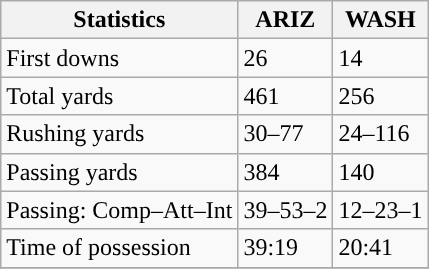<table class="wikitable" style="float: left;">
<tr>
<th>Statistics</th>
<th>ARIZ</th>
<th>WASH</th>
</tr>
<tr>
<td>First downs</td>
<td>26</td>
<td>14</td>
</tr>
<tr>
<td>Total yards</td>
<td>461</td>
<td>256</td>
</tr>
<tr>
<td>Rushing yards</td>
<td>30–77</td>
<td>24–116</td>
</tr>
<tr>
<td>Passing yards</td>
<td>384</td>
<td>140</td>
</tr>
<tr>
<td>Passing: Comp–Att–Int</td>
<td>39–53–2</td>
<td>12–23–1</td>
</tr>
<tr>
<td>Time of possession</td>
<td>39:19</td>
<td>20:41</td>
</tr>
<tr>
</tr>
</table>
